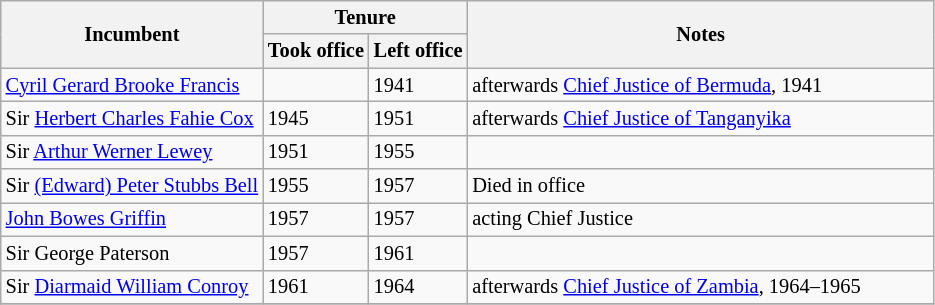<table class="wikitable" style="font-size:85%;text-align:left">
<tr>
<th rowspan="2">Incumbent</th>
<th colspan="2">Tenure</th>
<th rowspan="2" width=50%>Notes</th>
</tr>
<tr>
<th>Took office</th>
<th>Left office</th>
</tr>
<tr>
<td><a href='#'>Cyril Gerard Brooke Francis</a></td>
<td></td>
<td>1941</td>
<td>afterwards <a href='#'>Chief Justice of Bermuda</a>, 1941</td>
</tr>
<tr>
<td>Sir <a href='#'>Herbert Charles Fahie Cox</a></td>
<td>1945</td>
<td>1951</td>
<td>afterwards <a href='#'>Chief Justice of Tanganyika</a></td>
</tr>
<tr>
<td>Sir <a href='#'>Arthur Werner Lewey</a></td>
<td>1951</td>
<td>1955</td>
<td></td>
</tr>
<tr>
<td>Sir <a href='#'>(Edward) Peter Stubbs Bell</a></td>
<td>1955</td>
<td>1957</td>
<td>Died in office</td>
</tr>
<tr>
<td><a href='#'>John Bowes Griffin</a></td>
<td>1957</td>
<td>1957</td>
<td>acting Chief Justice</td>
</tr>
<tr>
<td>Sir George Paterson</td>
<td>1957</td>
<td>1961</td>
<td></td>
</tr>
<tr>
<td>Sir <a href='#'>Diarmaid William Conroy</a></td>
<td>1961</td>
<td>1964</td>
<td>afterwards <a href='#'>Chief Justice of Zambia</a>, 1964–1965</td>
</tr>
<tr>
</tr>
</table>
